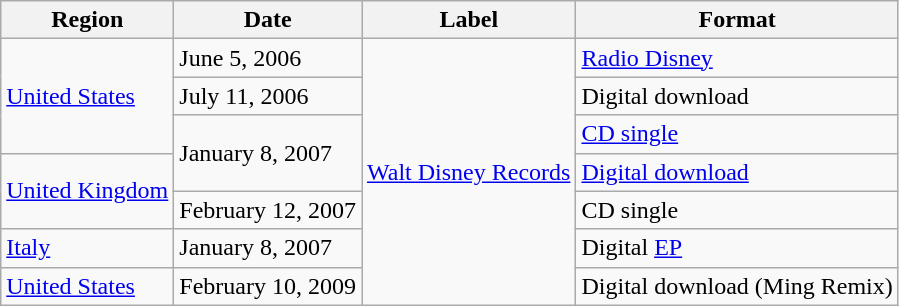<table class=wikitable>
<tr>
<th>Region</th>
<th>Date</th>
<th>Label</th>
<th>Format</th>
</tr>
<tr>
<td rowspan="3"><a href='#'>United States</a></td>
<td>June 5, 2006</td>
<td rowspan="7"><a href='#'>Walt Disney Records</a></td>
<td><a href='#'>Radio Disney</a></td>
</tr>
<tr>
<td>July 11, 2006</td>
<td>Digital download</td>
</tr>
<tr>
<td rowspan="2">January 8, 2007</td>
<td><a href='#'>CD single</a></td>
</tr>
<tr>
<td rowspan="2"><a href='#'>United Kingdom</a></td>
<td><a href='#'>Digital download</a></td>
</tr>
<tr>
<td>February 12, 2007</td>
<td>CD single</td>
</tr>
<tr>
<td><a href='#'>Italy</a></td>
<td>January 8, 2007</td>
<td>Digital <a href='#'>EP</a></td>
</tr>
<tr>
<td><a href='#'>United States</a></td>
<td>February 10, 2009</td>
<td>Digital download (Ming Remix)</td>
</tr>
</table>
